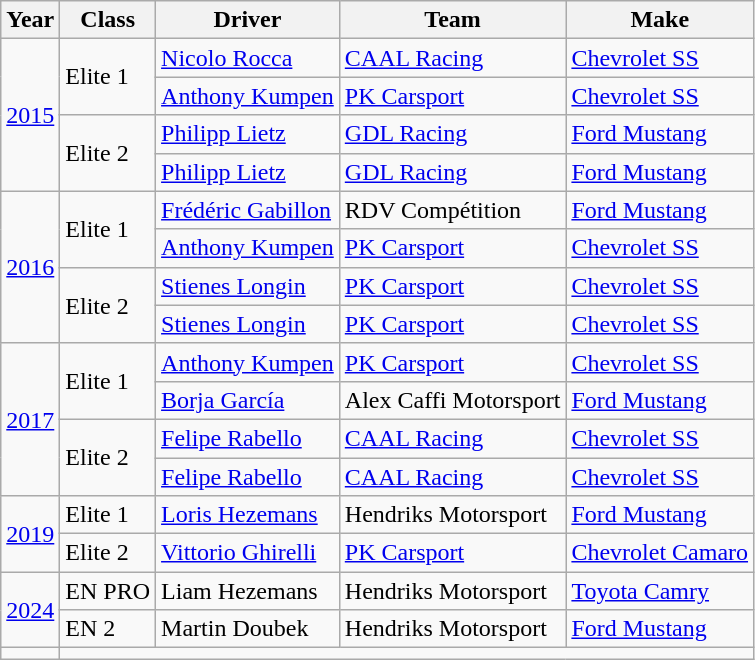<table class="wikitable">
<tr>
<th>Year</th>
<th>Class</th>
<th>Driver</th>
<th>Team</th>
<th>Make</th>
</tr>
<tr>
<td rowspan=4><a href='#'>2015</a></td>
<td rowspan=2>Elite 1</td>
<td> <a href='#'>Nicolo Rocca</a></td>
<td><a href='#'>CAAL Racing</a></td>
<td><a href='#'>Chevrolet SS</a></td>
</tr>
<tr>
<td> <a href='#'>Anthony Kumpen</a></td>
<td><a href='#'>PK Carsport</a></td>
<td><a href='#'>Chevrolet SS</a></td>
</tr>
<tr>
<td rowspan=2>Elite 2</td>
<td> <a href='#'>Philipp Lietz</a></td>
<td><a href='#'>GDL Racing</a></td>
<td><a href='#'>Ford Mustang</a></td>
</tr>
<tr>
<td> <a href='#'>Philipp Lietz</a></td>
<td><a href='#'>GDL Racing</a></td>
<td><a href='#'>Ford Mustang</a></td>
</tr>
<tr>
<td rowspan=4><a href='#'>2016</a></td>
<td rowspan=2>Elite 1</td>
<td> <a href='#'>Frédéric Gabillon</a></td>
<td>RDV Compétition</td>
<td><a href='#'>Ford Mustang</a></td>
</tr>
<tr>
<td> <a href='#'>Anthony Kumpen</a></td>
<td><a href='#'>PK Carsport</a></td>
<td><a href='#'>Chevrolet SS</a></td>
</tr>
<tr>
<td rowspan=2>Elite 2</td>
<td> <a href='#'>Stienes Longin</a></td>
<td><a href='#'>PK Carsport</a></td>
<td><a href='#'>Chevrolet SS</a></td>
</tr>
<tr>
<td> <a href='#'>Stienes Longin</a></td>
<td><a href='#'>PK Carsport</a></td>
<td><a href='#'>Chevrolet SS</a></td>
</tr>
<tr>
<td rowspan=4><a href='#'>2017</a></td>
<td rowspan=2>Elite 1</td>
<td> <a href='#'>Anthony Kumpen</a></td>
<td><a href='#'>PK Carsport</a></td>
<td><a href='#'>Chevrolet SS</a></td>
</tr>
<tr>
<td> <a href='#'>Borja García</a></td>
<td>Alex Caffi Motorsport</td>
<td><a href='#'>Ford Mustang</a></td>
</tr>
<tr>
<td rowspan=2>Elite 2</td>
<td> <a href='#'>Felipe Rabello</a></td>
<td><a href='#'>CAAL Racing</a></td>
<td><a href='#'>Chevrolet SS</a></td>
</tr>
<tr>
<td> <a href='#'>Felipe Rabello</a></td>
<td><a href='#'>CAAL Racing</a></td>
<td><a href='#'>Chevrolet SS</a></td>
</tr>
<tr>
<td rowspan=2><a href='#'>2019</a></td>
<td>Elite 1</td>
<td> <a href='#'>Loris Hezemans</a></td>
<td>Hendriks Motorsport</td>
<td><a href='#'>Ford Mustang</a></td>
</tr>
<tr>
<td>Elite 2</td>
<td> <a href='#'>Vittorio Ghirelli</a></td>
<td><a href='#'>PK Carsport</a></td>
<td><a href='#'>Chevrolet Camaro</a></td>
</tr>
<tr>
<td rowspan="2"><a href='#'>2024</a></td>
<td>EN PRO</td>
<td> Liam Hezemans</td>
<td>Hendriks Motorsport</td>
<td><a href='#'>Toyota Camry</a></td>
</tr>
<tr>
<td>EN 2</td>
<td> Martin Doubek</td>
<td>Hendriks Motorsport</td>
<td><a href='#'>Ford Mustang</a></td>
</tr>
<tr>
<td></td>
</tr>
</table>
